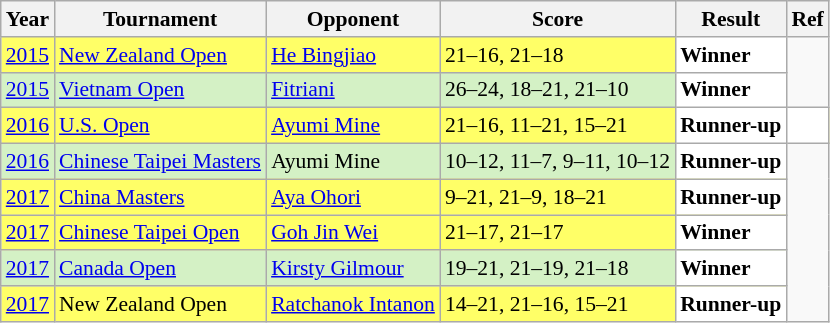<table class="sortable wikitable" style="font-size: 90%;">
<tr>
<th>Year</th>
<th>Tournament</th>
<th>Opponent</th>
<th>Score</th>
<th>Result</th>
<th>Ref</th>
</tr>
<tr style="background:#FFFF67">
<td align="center"><a href='#'>2015</a></td>
<td align="left"><a href='#'>New Zealand Open</a></td>
<td align="left"> <a href='#'>He Bingjiao</a></td>
<td align="left">21–16, 21–18</td>
<td style="text-align:left; background:white"> <strong>Winner</strong></td>
</tr>
<tr style="background:#D4F1C5">
<td align="center"><a href='#'>2015</a></td>
<td align="left"><a href='#'>Vietnam Open</a></td>
<td align="left"> <a href='#'>Fitriani</a></td>
<td align="left">26–24, 18–21, 21–10</td>
<td style="text-align:left; background:white"> <strong>Winner</strong></td>
</tr>
<tr style="background:#FFFF67">
<td align="center"><a href='#'>2016</a></td>
<td align="left"><a href='#'>U.S. Open</a></td>
<td align="left"> <a href='#'>Ayumi Mine</a></td>
<td align="left">21–16, 11–21, 15–21</td>
<td style="text-align:left; background:white"> <strong>Runner-up</strong></td>
<td style="text-align:center; background:white"></td>
</tr>
<tr style="background:#D4F1C5">
<td align="center"><a href='#'>2016</a></td>
<td align="left"><a href='#'>Chinese Taipei Masters</a></td>
<td align="left"> Ayumi Mine</td>
<td align="left">10–12, 11–7, 9–11, 10–12</td>
<td style="text-align:left; background:white"> <strong>Runner-up</strong></td>
</tr>
<tr style="background:#FFFF67">
<td align="center"><a href='#'>2017</a></td>
<td align="left"><a href='#'>China Masters</a></td>
<td align="left"> <a href='#'>Aya Ohori</a></td>
<td align="left">9–21, 21–9, 18–21</td>
<td style="text-align:left; background:white"> <strong>Runner-up</strong></td>
</tr>
<tr style="background:#FFFF67">
<td align="center"><a href='#'>2017</a></td>
<td align="left"><a href='#'>Chinese Taipei Open</a></td>
<td align="left"> <a href='#'>Goh Jin Wei</a></td>
<td align="left">21–17, 21–17</td>
<td style="text-align:left; background:white"> <strong>Winner</strong></td>
</tr>
<tr style="background:#D4F1C5">
<td align="center"><a href='#'>2017</a></td>
<td align="left"><a href='#'>Canada Open</a></td>
<td align="left"> <a href='#'>Kirsty Gilmour</a></td>
<td align="left">19–21, 21–19, 21–18</td>
<td style="text-align:left; background:white"> <strong>Winner</strong></td>
</tr>
<tr style="background:#FFFF67">
<td align="center"><a href='#'>2017</a></td>
<td align="left">New Zealand Open</td>
<td align="left"> <a href='#'>Ratchanok Intanon</a></td>
<td align="left">14–21, 21–16, 15–21</td>
<td style="text-align:left; background:white"> <strong>Runner-up</strong></td>
</tr>
</table>
